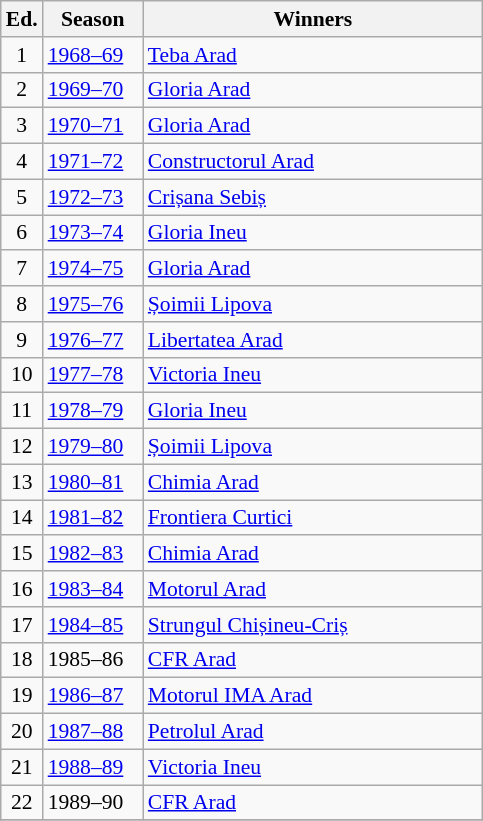<table class="wikitable" style="font-size:90%">
<tr>
<th><abbr>Ed.</abbr></th>
<th width="60">Season</th>
<th width="220">Winners</th>
</tr>
<tr>
<td align=center>1</td>
<td><a href='#'>1968–69</a></td>
<td><a href='#'>Teba Arad</a></td>
</tr>
<tr>
<td align=center>2</td>
<td><a href='#'>1969–70</a></td>
<td><a href='#'>Gloria Arad</a></td>
</tr>
<tr>
<td align=center>3</td>
<td><a href='#'>1970–71</a></td>
<td><a href='#'>Gloria Arad</a></td>
</tr>
<tr>
<td align=center>4</td>
<td><a href='#'>1971–72</a></td>
<td><a href='#'>Constructorul Arad</a></td>
</tr>
<tr>
<td align=center>5</td>
<td><a href='#'>1972–73</a></td>
<td><a href='#'>Crișana Sebiș</a></td>
</tr>
<tr>
<td align=center>6</td>
<td><a href='#'>1973–74</a></td>
<td><a href='#'>Gloria Ineu</a></td>
</tr>
<tr>
<td align=center>7</td>
<td><a href='#'>1974–75</a></td>
<td><a href='#'>Gloria Arad</a></td>
</tr>
<tr>
<td align=center>8</td>
<td><a href='#'>1975–76</a></td>
<td><a href='#'>Șoimii Lipova</a></td>
</tr>
<tr>
<td align=center>9</td>
<td><a href='#'>1976–77</a></td>
<td><a href='#'>Libertatea Arad</a></td>
</tr>
<tr>
<td align=center>10</td>
<td><a href='#'>1977–78</a></td>
<td><a href='#'>Victoria Ineu</a></td>
</tr>
<tr>
<td align=center>11</td>
<td><a href='#'>1978–79</a></td>
<td><a href='#'>Gloria Ineu</a></td>
</tr>
<tr>
<td align=center>12</td>
<td><a href='#'>1979–80</a></td>
<td><a href='#'>Șoimii Lipova</a></td>
</tr>
<tr>
<td align=center>13</td>
<td><a href='#'>1980–81</a></td>
<td><a href='#'>Chimia Arad</a></td>
</tr>
<tr>
<td align=center>14</td>
<td><a href='#'>1981–82</a></td>
<td><a href='#'>Frontiera Curtici</a></td>
</tr>
<tr>
<td align=center>15</td>
<td><a href='#'>1982–83</a></td>
<td><a href='#'>Chimia Arad</a></td>
</tr>
<tr>
<td align=center>16</td>
<td><a href='#'>1983–84</a></td>
<td><a href='#'>Motorul Arad</a></td>
</tr>
<tr>
<td align=center>17</td>
<td><a href='#'>1984–85</a></td>
<td><a href='#'>Strungul Chișineu-Criș</a></td>
</tr>
<tr>
<td align=center>18</td>
<td>1985–86</td>
<td><a href='#'>CFR Arad</a></td>
</tr>
<tr>
<td align=center>19</td>
<td><a href='#'>1986–87</a></td>
<td><a href='#'>Motorul IMA Arad</a></td>
</tr>
<tr>
<td align=center>20</td>
<td><a href='#'>1987–88</a></td>
<td><a href='#'>Petrolul Arad</a></td>
</tr>
<tr>
<td align=center>21</td>
<td><a href='#'>1988–89</a></td>
<td><a href='#'>Victoria Ineu</a></td>
</tr>
<tr>
<td align=center>22</td>
<td>1989–90</td>
<td><a href='#'>CFR Arad</a></td>
</tr>
<tr>
</tr>
</table>
